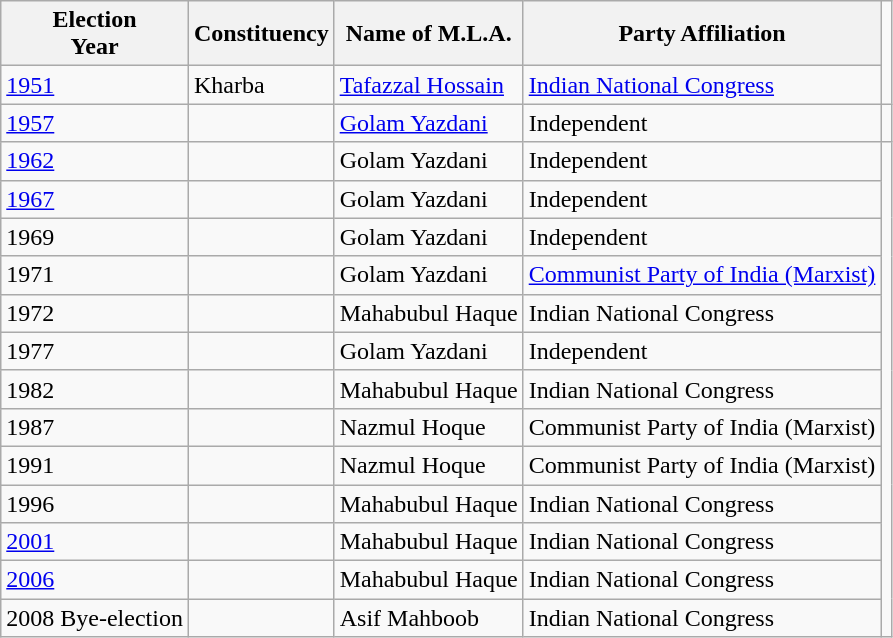<table class="wikitable sortable">
<tr>
<th>Election<br> Year</th>
<th>Constituency</th>
<th>Name of M.L.A.</th>
<th>Party Affiliation</th>
</tr>
<tr>
<td><a href='#'>1951</a></td>
<td>Kharba</td>
<td><a href='#'>Tafazzal Hossain</a></td>
<td><a href='#'>Indian National Congress</a></td>
</tr>
<tr>
<td><a href='#'>1957</a></td>
<td></td>
<td><a href='#'>Golam Yazdani</a></td>
<td>Independent</td>
<td></td>
</tr>
<tr>
<td><a href='#'>1962</a></td>
<td></td>
<td>Golam Yazdani</td>
<td>Independent</td>
</tr>
<tr>
<td><a href='#'>1967</a></td>
<td></td>
<td>Golam Yazdani</td>
<td>Independent</td>
</tr>
<tr>
<td>1969</td>
<td></td>
<td>Golam Yazdani</td>
<td>Independent</td>
</tr>
<tr>
<td>1971</td>
<td></td>
<td>Golam Yazdani</td>
<td><a href='#'>Communist Party of India (Marxist)</a></td>
</tr>
<tr>
<td>1972</td>
<td></td>
<td>Mahabubul Haque</td>
<td>Indian National Congress</td>
</tr>
<tr>
<td>1977</td>
<td></td>
<td>Golam Yazdani</td>
<td>Independent</td>
</tr>
<tr>
<td>1982</td>
<td></td>
<td>Mahabubul Haque</td>
<td>Indian National Congress</td>
</tr>
<tr>
<td>1987</td>
<td></td>
<td>Nazmul Hoque</td>
<td>Communist Party of India (Marxist)</td>
</tr>
<tr>
<td>1991</td>
<td></td>
<td>Nazmul Hoque</td>
<td>Communist Party of India (Marxist)</td>
</tr>
<tr>
<td>1996</td>
<td></td>
<td>Mahabubul Haque</td>
<td>Indian National Congress</td>
</tr>
<tr>
<td><a href='#'>2001</a></td>
<td></td>
<td>Mahabubul Haque</td>
<td>Indian National Congress</td>
</tr>
<tr>
<td><a href='#'>2006</a></td>
<td></td>
<td>Mahabubul Haque</td>
<td>Indian National Congress</td>
</tr>
<tr>
<td>2008 Bye-election</td>
<td></td>
<td>Asif Mahboob</td>
<td>Indian National Congress</td>
</tr>
</table>
